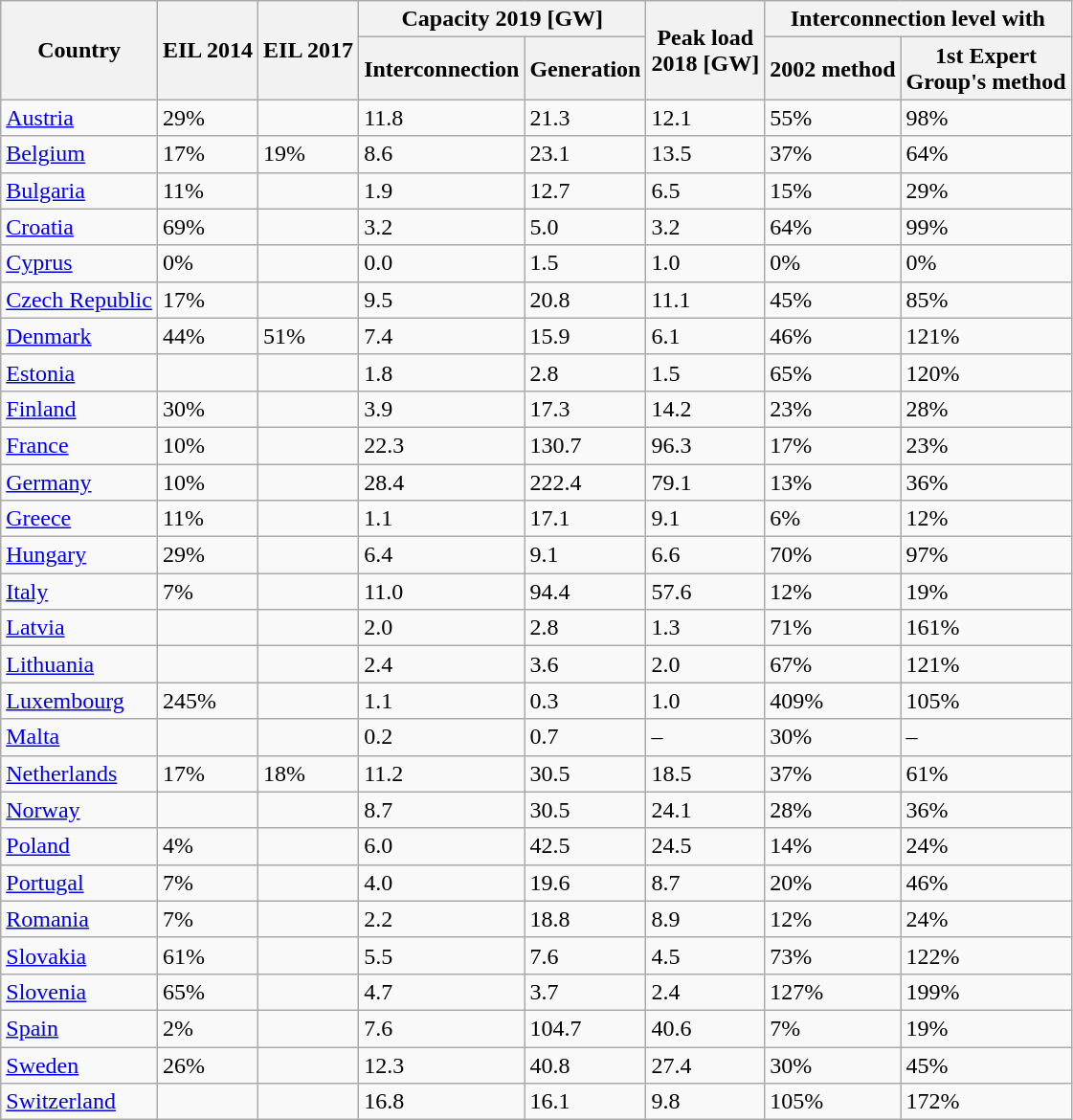<table class="wikitable sortable">
<tr>
<th rowspan=2>Country</th>
<th rowspan=2>EIL 2014</th>
<th rowspan=2>EIL 2017</th>
<th colspan=2>Capacity 2019 [GW]</th>
<th rowspan=2>Peak load<br>2018 [GW]</th>
<th colspan=2>Interconnection level with</th>
</tr>
<tr>
<th>Interconnection</th>
<th>Generation</th>
<th>2002 method</th>
<th>1st Expert<br>Group's method</th>
</tr>
<tr>
<td><a href='#'>Austria</a></td>
<td>29%</td>
<td></td>
<td>11.8</td>
<td>21.3</td>
<td>12.1</td>
<td>55%</td>
<td>98%</td>
</tr>
<tr>
<td><a href='#'>Belgium</a></td>
<td>17%</td>
<td>19%</td>
<td>8.6</td>
<td>23.1</td>
<td>13.5</td>
<td>37%</td>
<td>64%</td>
</tr>
<tr>
<td><a href='#'>Bulgaria</a></td>
<td>11%</td>
<td></td>
<td>1.9</td>
<td>12.7</td>
<td>6.5</td>
<td>15%</td>
<td>29%</td>
</tr>
<tr>
<td><a href='#'>Croatia</a></td>
<td>69%</td>
<td></td>
<td>3.2</td>
<td>5.0</td>
<td>3.2</td>
<td>64%</td>
<td>99%</td>
</tr>
<tr>
<td><a href='#'>Cyprus</a></td>
<td>0%</td>
<td></td>
<td>0.0</td>
<td>1.5</td>
<td>1.0</td>
<td>0%</td>
<td>0%</td>
</tr>
<tr>
<td><a href='#'>Czech Republic</a></td>
<td>17%</td>
<td></td>
<td>9.5</td>
<td>20.8</td>
<td>11.1</td>
<td>45%</td>
<td>85%</td>
</tr>
<tr>
<td><a href='#'>Denmark</a></td>
<td>44%</td>
<td>51%</td>
<td>7.4</td>
<td>15.9</td>
<td>6.1</td>
<td>46%</td>
<td>121%</td>
</tr>
<tr>
<td><a href='#'>Estonia</a></td>
<td></td>
<td></td>
<td>1.8</td>
<td>2.8</td>
<td>1.5</td>
<td>65%</td>
<td>120%</td>
</tr>
<tr>
<td><a href='#'>Finland</a></td>
<td>30%</td>
<td></td>
<td>3.9</td>
<td>17.3</td>
<td>14.2</td>
<td>23%</td>
<td>28%</td>
</tr>
<tr>
<td><a href='#'>France</a></td>
<td>10%</td>
<td></td>
<td>22.3</td>
<td>130.7</td>
<td>96.3</td>
<td>17%</td>
<td>23%</td>
</tr>
<tr>
<td><a href='#'>Germany</a></td>
<td>10%</td>
<td></td>
<td>28.4</td>
<td>222.4</td>
<td>79.1</td>
<td>13%</td>
<td>36%</td>
</tr>
<tr>
<td><a href='#'>Greece</a></td>
<td>11%</td>
<td></td>
<td>1.1</td>
<td>17.1</td>
<td>9.1</td>
<td>6%</td>
<td>12%</td>
</tr>
<tr>
<td><a href='#'>Hungary</a></td>
<td>29%</td>
<td></td>
<td>6.4</td>
<td>9.1</td>
<td>6.6</td>
<td>70%</td>
<td>97%</td>
</tr>
<tr>
<td><a href='#'>Italy</a></td>
<td>7%</td>
<td></td>
<td>11.0</td>
<td>94.4</td>
<td>57.6</td>
<td>12%</td>
<td>19%</td>
</tr>
<tr>
<td><a href='#'>Latvia</a></td>
<td></td>
<td></td>
<td>2.0</td>
<td>2.8</td>
<td>1.3</td>
<td>71%</td>
<td>161%</td>
</tr>
<tr>
<td><a href='#'>Lithuania</a></td>
<td></td>
<td></td>
<td>2.4</td>
<td>3.6</td>
<td>2.0</td>
<td>67%</td>
<td>121%</td>
</tr>
<tr>
<td><a href='#'>Luxembourg</a></td>
<td>245%</td>
<td></td>
<td>1.1</td>
<td>0.3</td>
<td>1.0</td>
<td>409%</td>
<td>105%</td>
</tr>
<tr>
<td><a href='#'>Malta</a></td>
<td></td>
<td></td>
<td>0.2</td>
<td>0.7</td>
<td>–</td>
<td>30%</td>
<td>–</td>
</tr>
<tr>
<td><a href='#'>Netherlands</a></td>
<td>17%</td>
<td>18%</td>
<td>11.2</td>
<td>30.5</td>
<td>18.5</td>
<td>37%</td>
<td>61%</td>
</tr>
<tr>
<td><a href='#'>Norway</a></td>
<td></td>
<td></td>
<td>8.7</td>
<td>30.5</td>
<td>24.1</td>
<td>28%</td>
<td>36%</td>
</tr>
<tr>
<td><a href='#'>Poland</a></td>
<td>4%</td>
<td></td>
<td>6.0</td>
<td>42.5</td>
<td>24.5</td>
<td>14%</td>
<td>24%</td>
</tr>
<tr>
<td><a href='#'>Portugal</a></td>
<td>7%</td>
<td></td>
<td>4.0</td>
<td>19.6</td>
<td>8.7</td>
<td>20%</td>
<td>46%</td>
</tr>
<tr>
<td><a href='#'>Romania</a></td>
<td>7%</td>
<td></td>
<td>2.2</td>
<td>18.8</td>
<td>8.9</td>
<td>12%</td>
<td>24%</td>
</tr>
<tr>
<td><a href='#'>Slovakia</a></td>
<td>61%</td>
<td></td>
<td>5.5</td>
<td>7.6</td>
<td>4.5</td>
<td>73%</td>
<td>122%</td>
</tr>
<tr>
<td><a href='#'>Slovenia</a></td>
<td>65%</td>
<td></td>
<td>4.7</td>
<td>3.7</td>
<td>2.4</td>
<td>127%</td>
<td>199%</td>
</tr>
<tr>
<td><a href='#'>Spain</a></td>
<td>2%</td>
<td></td>
<td>7.6</td>
<td>104.7</td>
<td>40.6</td>
<td>7%</td>
<td>19%</td>
</tr>
<tr>
<td><a href='#'>Sweden</a></td>
<td>26%</td>
<td></td>
<td>12.3</td>
<td>40.8</td>
<td>27.4</td>
<td>30%</td>
<td>45%</td>
</tr>
<tr>
<td><a href='#'>Switzerland</a></td>
<td></td>
<td></td>
<td>16.8</td>
<td>16.1</td>
<td>9.8</td>
<td>105%</td>
<td>172%</td>
</tr>
</table>
